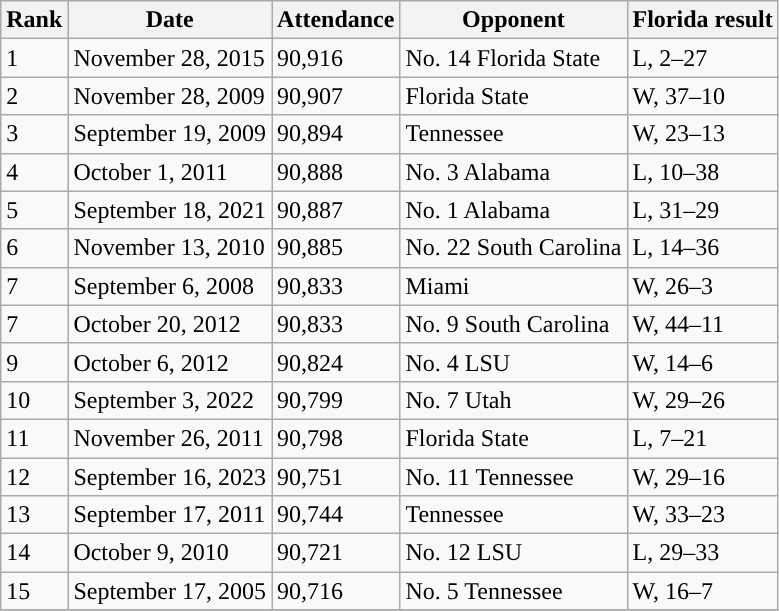<table class=wikitable>
<tr>
<th>Rank</th>
<th>Date</th>
<th>Attendance</th>
<th>Opponent</th>
<th>Florida result</th>
</tr>
<tr>
<td>1</td>
<td>November 28, 2015</td>
<td>90,916</td>
<td>No. 14 Florida State</td>
<td>L, 2–27</td>
</tr>
<tr>
<td>2</td>
<td>November 28, 2009</td>
<td>90,907</td>
<td>Florida State</td>
<td>W, 37–10</td>
</tr>
<tr>
<td>3</td>
<td>September 19, 2009</td>
<td>90,894</td>
<td>Tennessee</td>
<td>W, 23–13</td>
</tr>
<tr>
<td>4</td>
<td>October 1, 2011</td>
<td>90,888</td>
<td>No. 3 Alabama</td>
<td>L, 10–38</td>
</tr>
<tr>
<td>5</td>
<td>September 18, 2021</td>
<td>90,887</td>
<td>No. 1 Alabama</td>
<td>L, 31–29</td>
</tr>
<tr>
<td>6</td>
<td>November 13, 2010</td>
<td>90,885</td>
<td>No. 22 South Carolina</td>
<td>L, 14–36</td>
</tr>
<tr>
<td>7</td>
<td>September 6, 2008</td>
<td>90,833</td>
<td>Miami</td>
<td>W, 26–3</td>
</tr>
<tr>
<td>7</td>
<td>October 20, 2012</td>
<td>90,833</td>
<td>No. 9 South Carolina</td>
<td>W, 44–11</td>
</tr>
<tr>
<td>9</td>
<td>October 6, 2012</td>
<td>90,824</td>
<td>No. 4 LSU</td>
<td>W, 14–6</td>
</tr>
<tr>
<td>10</td>
<td>September 3, 2022</td>
<td>90,799</td>
<td>No. 7 Utah</td>
<td>W, 29–26</td>
</tr>
<tr>
<td>11</td>
<td>November 26, 2011</td>
<td>90,798</td>
<td>Florida State</td>
<td>L, 7–21</td>
</tr>
<tr>
<td>12</td>
<td>September 16, 2023</td>
<td>90,751</td>
<td>No. 11 Tennessee</td>
<td>W, 29–16</td>
</tr>
<tr>
<td>13</td>
<td>September 17, 2011</td>
<td>90,744</td>
<td>Tennessee</td>
<td>W, 33–23</td>
</tr>
<tr>
<td>14</td>
<td>October 9, 2010</td>
<td>90,721</td>
<td>No. 12 LSU</td>
<td>L, 29–33</td>
</tr>
<tr>
<td>15</td>
<td>September 17, 2005</td>
<td>90,716</td>
<td>No. 5 Tennessee</td>
<td>W, 16–7</td>
</tr>
<tr>
</tr>
</table>
